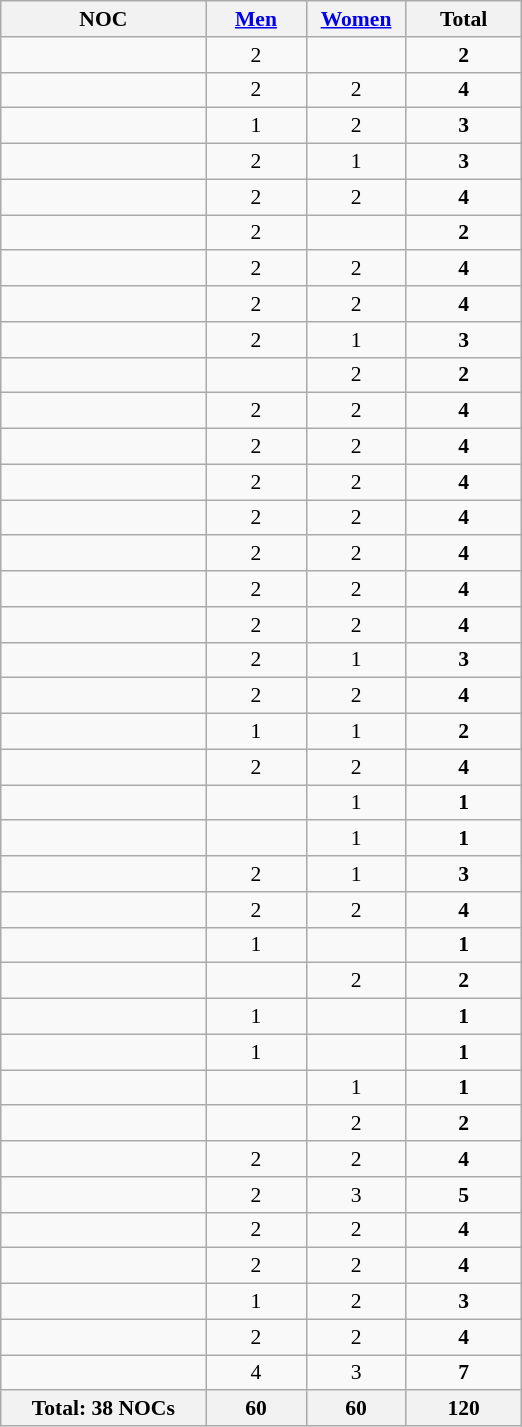<table class="wikitable sortable" style="text-align:center; font-size:90%">
<tr>
<th width=130 align="left">NOC</th>
<th width=60><a href='#'>Men</a></th>
<th width=60><a href='#'>Women</a></th>
<th width="70">Total</th>
</tr>
<tr>
<td align=left></td>
<td>2</td>
<td></td>
<td><strong>2</strong></td>
</tr>
<tr>
<td align=left></td>
<td>2</td>
<td>2</td>
<td><strong>4</strong></td>
</tr>
<tr>
<td align=left></td>
<td>1</td>
<td>2</td>
<td><strong>3</strong></td>
</tr>
<tr>
<td align=left></td>
<td>2</td>
<td>1</td>
<td><strong>3</strong></td>
</tr>
<tr>
<td align=left></td>
<td>2</td>
<td>2</td>
<td><strong>4</strong></td>
</tr>
<tr>
<td align=left></td>
<td>2</td>
<td></td>
<td><strong>2</strong></td>
</tr>
<tr>
<td align=left></td>
<td>2</td>
<td>2</td>
<td><strong>4</strong></td>
</tr>
<tr>
<td align=left></td>
<td>2</td>
<td>2</td>
<td><strong>4</strong></td>
</tr>
<tr>
<td align=left></td>
<td>2</td>
<td>1</td>
<td><strong>3</strong></td>
</tr>
<tr>
<td align=left></td>
<td></td>
<td>2</td>
<td><strong>2</strong></td>
</tr>
<tr>
<td align=left></td>
<td>2</td>
<td>2</td>
<td><strong>4</strong></td>
</tr>
<tr>
<td align=left></td>
<td>2</td>
<td>2</td>
<td><strong>4</strong></td>
</tr>
<tr>
<td align=left></td>
<td>2</td>
<td>2</td>
<td><strong>4</strong></td>
</tr>
<tr>
<td align=left></td>
<td>2</td>
<td>2</td>
<td><strong>4</strong></td>
</tr>
<tr>
<td align=left></td>
<td>2</td>
<td>2</td>
<td><strong>4</strong></td>
</tr>
<tr>
<td align=left></td>
<td>2</td>
<td>2</td>
<td><strong>4</strong></td>
</tr>
<tr>
<td align=left></td>
<td>2</td>
<td>2</td>
<td><strong>4</strong></td>
</tr>
<tr>
<td align=left></td>
<td>2</td>
<td>1</td>
<td><strong>3</strong></td>
</tr>
<tr>
<td align=left></td>
<td>2</td>
<td>2</td>
<td><strong>4</strong></td>
</tr>
<tr>
<td align=left></td>
<td>1</td>
<td>1</td>
<td><strong>2</strong></td>
</tr>
<tr>
<td align=left></td>
<td>2</td>
<td>2</td>
<td><strong>4</strong></td>
</tr>
<tr>
<td align=left></td>
<td></td>
<td>1</td>
<td><strong>1</strong></td>
</tr>
<tr>
<td align=left></td>
<td></td>
<td>1</td>
<td><strong>1</strong></td>
</tr>
<tr>
<td align=left></td>
<td>2</td>
<td>1</td>
<td><strong>3</strong></td>
</tr>
<tr>
<td align=left></td>
<td>2</td>
<td>2</td>
<td><strong>4</strong></td>
</tr>
<tr>
<td align=left></td>
<td>1</td>
<td></td>
<td><strong>1</strong></td>
</tr>
<tr>
<td align=left></td>
<td></td>
<td>2</td>
<td><strong>2</strong></td>
</tr>
<tr>
<td align=left></td>
<td>1</td>
<td></td>
<td><strong>1</strong></td>
</tr>
<tr>
<td align=left></td>
<td>1</td>
<td></td>
<td><strong>1</strong></td>
</tr>
<tr>
<td align=left></td>
<td></td>
<td>1</td>
<td><strong>1</strong></td>
</tr>
<tr>
<td align=left></td>
<td></td>
<td>2</td>
<td><strong>2</strong></td>
</tr>
<tr>
<td align=left></td>
<td>2</td>
<td>2</td>
<td><strong>4</strong></td>
</tr>
<tr>
<td align=left></td>
<td>2</td>
<td>3</td>
<td><strong>5</strong></td>
</tr>
<tr>
<td align=left></td>
<td>2</td>
<td>2</td>
<td><strong>4</strong></td>
</tr>
<tr>
<td align=left></td>
<td>2</td>
<td>2</td>
<td><strong>4</strong></td>
</tr>
<tr>
<td align=left></td>
<td>1</td>
<td>2</td>
<td><strong>3</strong></td>
</tr>
<tr>
<td align=left></td>
<td>2</td>
<td>2</td>
<td><strong>4</strong></td>
</tr>
<tr>
<td align=left></td>
<td>4</td>
<td>3</td>
<td><strong>7</strong></td>
</tr>
<tr>
<th>Total: 38 NOCs</th>
<th>60</th>
<th>60</th>
<th>120</th>
</tr>
</table>
